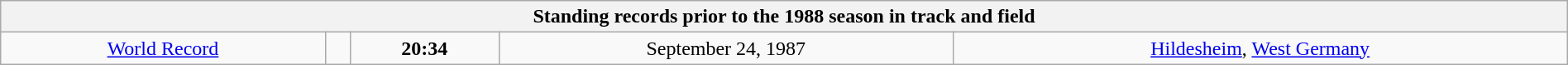<table class="wikitable" style="text-align:center;width:100%">
<tr>
<th colspan="5">Standing records prior to the 1988 season in track and field</th>
</tr>
<tr>
<td><a href='#'>World Record</a></td>
<td></td>
<td><strong>20:34</strong></td>
<td>September 24, 1987</td>
<td> <a href='#'>Hildesheim</a>, <a href='#'>West Germany</a></td>
</tr>
</table>
